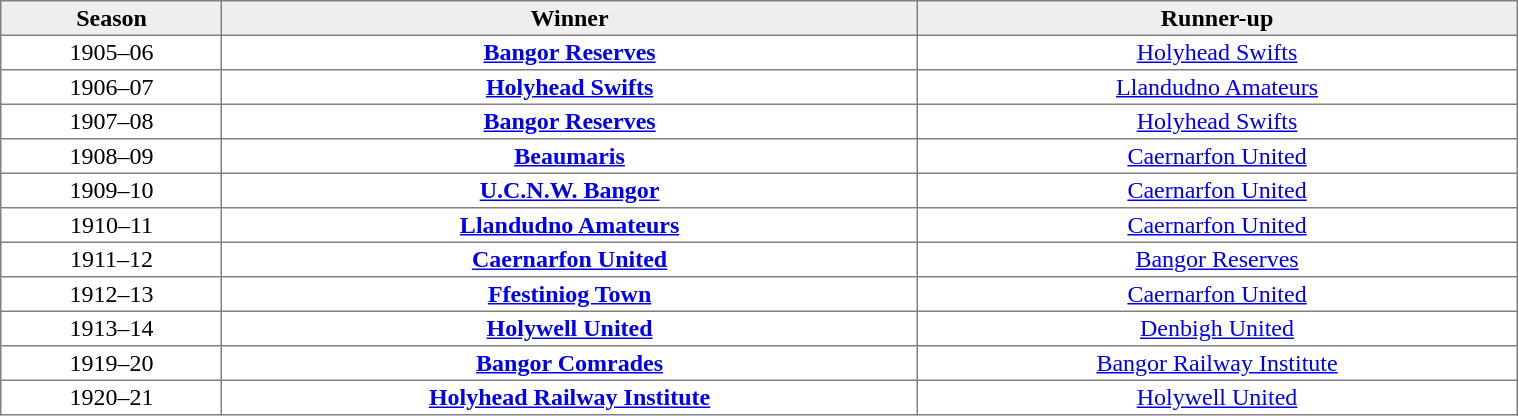<table class="toccolours" border="1" cellpadding="2" style="border-collapse: collapse; text-align: center; width: 80%; margin: 0 auto;">
<tr style="background: #efefef;">
<th>Season</th>
<th>Winner</th>
<th>Runner-up</th>
</tr>
<tr>
<td>1905–06</td>
<td><strong><a href='#'>Bangor Reserves</a></strong></td>
<td><a href='#'>Holyhead Swifts</a></td>
</tr>
<tr>
<td>1906–07</td>
<td><strong><a href='#'>Holyhead Swifts</a></strong></td>
<td><a href='#'>Llandudno Amateurs</a></td>
</tr>
<tr>
<td>1907–08</td>
<td><strong><a href='#'>Bangor Reserves</a></strong></td>
<td><a href='#'>Holyhead Swifts</a></td>
</tr>
<tr>
<td>1908–09</td>
<td><strong><a href='#'>Beaumaris</a></strong></td>
<td><a href='#'>Caernarfon United</a></td>
</tr>
<tr>
<td>1909–10</td>
<td><strong><a href='#'>U.C.N.W. Bangor</a></strong></td>
<td><a href='#'>Caernarfon United</a></td>
</tr>
<tr>
<td>1910–11</td>
<td><strong><a href='#'>Llandudno Amateurs</a></strong></td>
<td><a href='#'>Caernarfon United</a></td>
</tr>
<tr>
<td>1911–12</td>
<td><strong><a href='#'>Caernarfon United</a></strong></td>
<td><a href='#'>Bangor Reserves</a></td>
</tr>
<tr>
<td>1912–13</td>
<td><strong><a href='#'>Ffestiniog Town</a></strong></td>
<td><a href='#'>Caernarfon United</a></td>
</tr>
<tr>
<td>1913–14</td>
<td><strong><a href='#'>Holywell United</a></strong></td>
<td><a href='#'>Denbigh United</a></td>
</tr>
<tr>
<td>1919–20</td>
<td><strong><a href='#'>Bangor Comrades</a></strong></td>
<td><a href='#'>Bangor Railway Institute</a></td>
</tr>
<tr>
<td>1920–21</td>
<td><strong><a href='#'>Holyhead Railway Institute</a></strong></td>
<td><a href='#'>Holywell United</a></td>
</tr>
</table>
